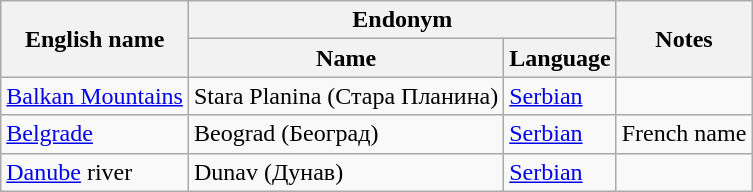<table class="wikitable sortable mw-collapsible">
<tr>
<th rowspan="2">English name</th>
<th colspan="2">Endonym</th>
<th rowspan="2">Notes</th>
</tr>
<tr>
<th>Name</th>
<th>Language</th>
</tr>
<tr>
<td><a href='#'>Balkan Mountains</a></td>
<td>Stara Planina (Стара Планина)</td>
<td><a href='#'>Serbian</a></td>
<td></td>
</tr>
<tr>
<td><a href='#'>Belgrade</a></td>
<td>Beograd (Београд)</td>
<td><a href='#'>Serbian</a></td>
<td>French name</td>
</tr>
<tr>
<td><a href='#'>Danube</a> river</td>
<td>Dunav (Дунав)</td>
<td><a href='#'>Serbian</a></td>
<td></td>
</tr>
</table>
